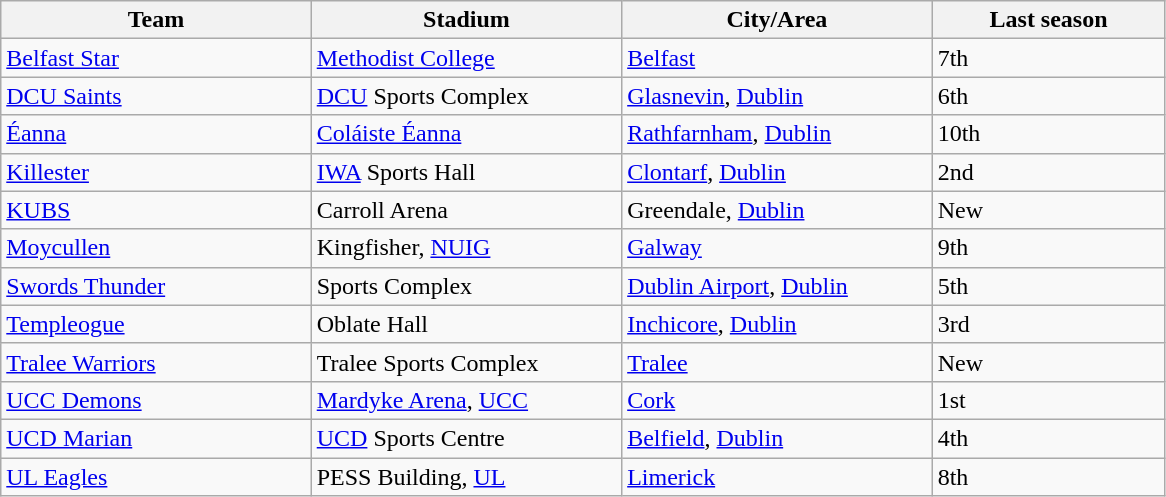<table class="wikitable">
<tr>
<th width=20%>Team</th>
<th width=20%>Stadium</th>
<th width=20%>City/Area</th>
<th width=15%>Last season</th>
</tr>
<tr>
<td><a href='#'>Belfast Star</a></td>
<td><a href='#'>Methodist College</a></td>
<td><a href='#'>Belfast</a></td>
<td>7th</td>
</tr>
<tr>
<td><a href='#'>DCU Saints</a></td>
<td><a href='#'>DCU</a> Sports Complex</td>
<td><a href='#'>Glasnevin</a>, <a href='#'>Dublin</a></td>
<td>6th</td>
</tr>
<tr>
<td><a href='#'>Éanna</a></td>
<td><a href='#'>Coláiste Éanna</a></td>
<td><a href='#'>Rathfarnham</a>, <a href='#'>Dublin</a></td>
<td>10th</td>
</tr>
<tr>
<td><a href='#'>Killester</a></td>
<td><a href='#'>IWA</a> Sports Hall</td>
<td><a href='#'>Clontarf</a>, <a href='#'>Dublin</a></td>
<td>2nd</td>
</tr>
<tr>
<td><a href='#'>KUBS</a></td>
<td>Carroll Arena</td>
<td>Greendale, <a href='#'>Dublin</a></td>
<td>New</td>
</tr>
<tr>
<td><a href='#'>Moycullen</a></td>
<td>Kingfisher, <a href='#'>NUIG</a></td>
<td><a href='#'>Galway</a></td>
<td>9th</td>
</tr>
<tr>
<td><a href='#'>Swords Thunder</a></td>
<td> Sports Complex</td>
<td><a href='#'>Dublin Airport</a>, <a href='#'>Dublin</a></td>
<td>5th</td>
</tr>
<tr>
<td><a href='#'>Templeogue</a></td>
<td>Oblate Hall</td>
<td><a href='#'>Inchicore</a>, <a href='#'>Dublin</a></td>
<td>3rd</td>
</tr>
<tr>
<td><a href='#'>Tralee Warriors</a></td>
<td>Tralee Sports Complex</td>
<td><a href='#'>Tralee</a></td>
<td>New</td>
</tr>
<tr>
<td><a href='#'>UCC Demons</a></td>
<td><a href='#'>Mardyke Arena</a>, <a href='#'>UCC</a></td>
<td><a href='#'>Cork</a></td>
<td>1st</td>
</tr>
<tr>
<td><a href='#'>UCD Marian</a></td>
<td><a href='#'>UCD</a> Sports Centre</td>
<td><a href='#'>Belfield</a>, <a href='#'>Dublin</a></td>
<td>4th</td>
</tr>
<tr>
<td><a href='#'>UL Eagles</a></td>
<td>PESS Building, <a href='#'>UL</a></td>
<td><a href='#'>Limerick</a></td>
<td>8th</td>
</tr>
</table>
